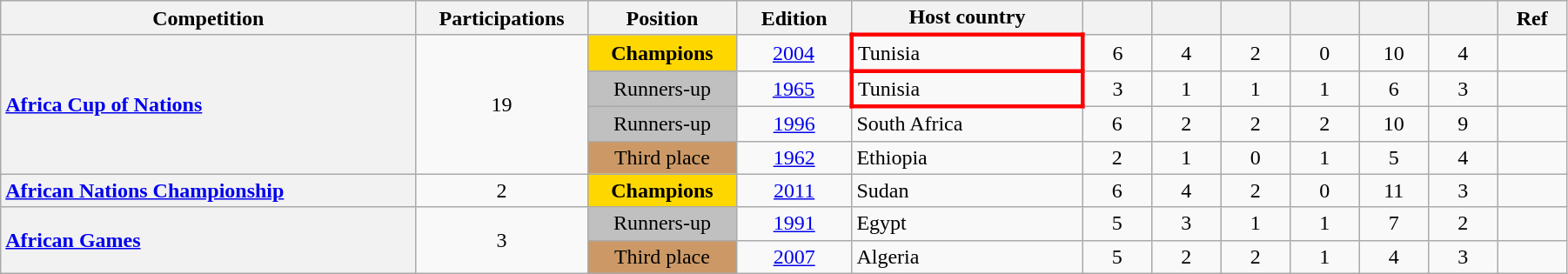<table class="wikitable" style="text-align: center; width:95%">
<tr>
<th width="18%">Competition</th>
<th width="5%">Participations</th>
<th width="5%">Position</th>
<th width="5%">Edition</th>
<th width="10%">Host country</th>
<th width="3%"></th>
<th width="3%"></th>
<th width="3%"></th>
<th width="3%"></th>
<th width="3%"></th>
<th width="3%"></th>
<th width="3%">Ref</th>
</tr>
<tr>
<th rowspan="4" style="text-align:left"><a href='#'>Africa Cup of Nations</a></th>
<td rowspan="4">19</td>
<td style="background:gold;"><strong>Champions</strong></td>
<td><a href='#'>2004</a></td>
<td align="left" style="border:3px solid red;"> Tunisia</td>
<td>6</td>
<td>4</td>
<td>2</td>
<td>0</td>
<td>10</td>
<td>4</td>
<td></td>
</tr>
<tr>
<td style="background:silver;">Runners-up</td>
<td><a href='#'>1965</a></td>
<td align="left" style="border:3px solid red;"> Tunisia</td>
<td>3</td>
<td>1</td>
<td>1</td>
<td>1</td>
<td>6</td>
<td>3</td>
<td></td>
</tr>
<tr>
<td style="background:silver;">Runners-up</td>
<td><a href='#'>1996</a></td>
<td align="left"> South Africa</td>
<td>6</td>
<td>2</td>
<td>2</td>
<td>2</td>
<td>10</td>
<td>9</td>
<td></td>
</tr>
<tr>
<td style="background:#c96;">Third place</td>
<td><a href='#'>1962</a></td>
<td align="left"> Ethiopia</td>
<td>2</td>
<td>1</td>
<td>0</td>
<td>1</td>
<td>5</td>
<td>4</td>
<td></td>
</tr>
<tr>
<th style="text-align:left;"><a href='#'>African Nations Championship</a></th>
<td>2</td>
<td style="background:gold;"><strong>Champions</strong></td>
<td><a href='#'>2011</a></td>
<td align="left"> Sudan</td>
<td>6</td>
<td>4</td>
<td>2</td>
<td>0</td>
<td>11</td>
<td>3</td>
<td></td>
</tr>
<tr>
<th rowspan="2" style="text-align:left"><a href='#'>African Games</a></th>
<td rowspan="2">3</td>
<td style="background:silver;">Runners-up</td>
<td><a href='#'>1991</a></td>
<td align="left"> Egypt</td>
<td>5</td>
<td>3</td>
<td>1</td>
<td>1</td>
<td>7</td>
<td>2</td>
<td></td>
</tr>
<tr>
<td style="background:#c96;">Third place</td>
<td><a href='#'>2007</a></td>
<td align="left"> Algeria</td>
<td>5</td>
<td>2</td>
<td>2</td>
<td>1</td>
<td>4</td>
<td>3</td>
<td></td>
</tr>
</table>
